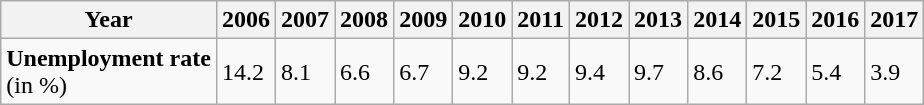<table class="wikitable">
<tr>
<th>Year</th>
<th>2006</th>
<th>2007</th>
<th>2008</th>
<th>2009</th>
<th>2010</th>
<th>2011</th>
<th>2012</th>
<th>2013</th>
<th>2014</th>
<th>2015</th>
<th>2016</th>
<th>2017</th>
</tr>
<tr>
<td><strong>Unemployment rate</strong><br>(in %)</td>
<td>14.2</td>
<td>8.1</td>
<td>6.6</td>
<td>6.7</td>
<td>9.2</td>
<td>9.2</td>
<td>9.4</td>
<td>9.7</td>
<td>8.6</td>
<td>7.2</td>
<td>5.4</td>
<td>3.9</td>
</tr>
</table>
